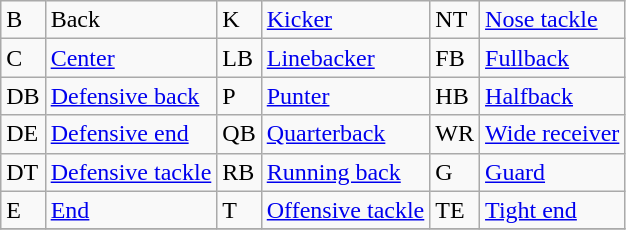<table class="wikitable">
<tr>
<td>B</td>
<td>Back</td>
<td>K</td>
<td><a href='#'>Kicker</a></td>
<td>NT</td>
<td><a href='#'>Nose tackle</a></td>
</tr>
<tr>
<td>C</td>
<td><a href='#'>Center</a></td>
<td>LB</td>
<td><a href='#'>Linebacker</a></td>
<td>FB</td>
<td><a href='#'>Fullback</a></td>
</tr>
<tr>
<td>DB</td>
<td><a href='#'>Defensive back</a></td>
<td>P</td>
<td><a href='#'>Punter</a></td>
<td>HB</td>
<td><a href='#'>Halfback</a></td>
</tr>
<tr>
<td>DE</td>
<td><a href='#'>Defensive end</a></td>
<td>QB</td>
<td><a href='#'>Quarterback</a></td>
<td>WR</td>
<td><a href='#'>Wide receiver</a></td>
</tr>
<tr>
<td>DT</td>
<td><a href='#'>Defensive tackle</a></td>
<td>RB</td>
<td><a href='#'>Running back</a></td>
<td>G</td>
<td><a href='#'>Guard</a></td>
</tr>
<tr>
<td>E</td>
<td><a href='#'>End</a></td>
<td>T</td>
<td><a href='#'>Offensive tackle</a></td>
<td>TE</td>
<td><a href='#'>Tight end</a></td>
</tr>
<tr>
</tr>
</table>
